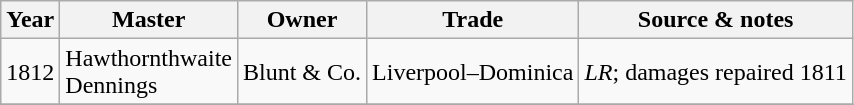<table class=" wikitable">
<tr>
<th>Year</th>
<th>Master</th>
<th>Owner</th>
<th>Trade</th>
<th>Source & notes</th>
</tr>
<tr>
<td>1812</td>
<td>Hawthornthwaite<br>Dennings</td>
<td>Blunt & Co.</td>
<td>Liverpool–Dominica</td>
<td><em>LR</em>; damages repaired 1811</td>
</tr>
<tr>
</tr>
</table>
